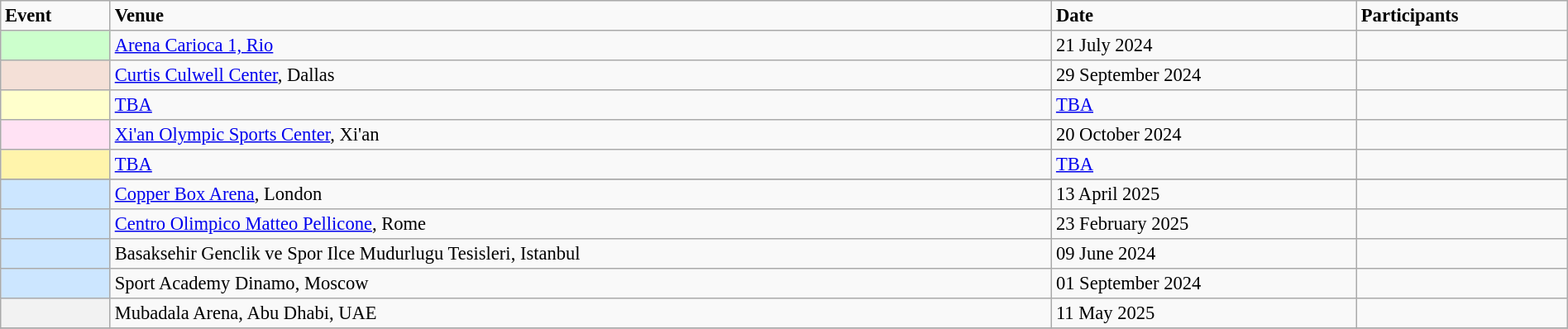<table class="wikitable" style="text-align: left; font-size: 94%; width: 100%;">
<tr>
<td><strong>Event</strong></td>
<td><strong>Venue</strong></td>
<td><strong>Date</strong></td>
<td><strong>Participants</strong></td>
</tr>
<tr>
<th scope="row" align="center" style="background: #ccffcc;  text-align: left"></th>
<td><a href='#'>Arena Carioca 1, Rio</a></td>
<td>21 July 2024</td>
<td></td>
</tr>
<tr>
<th scope="row" align="center" style="background: #f4e0d7;  text-align: left"></th>
<td><a href='#'>Curtis Culwell Center</a>, Dallas</td>
<td>29 September 2024</td>
</tr>
<tr>
<th scope="row" align="center" style="background: #ffffcc;  text-align: left"></th>
<td><a href='#'>TBA</a></td>
<td><a href='#'>TBA</a></td>
<td></td>
</tr>
<tr>
<th scope="row" align="center" style="background: #ffe2f4;  text-align: left"></th>
<td><a href='#'>Xi'an Olympic Sports Center</a>, Xi'an</td>
<td>20 October 2024</td>
<td></td>
</tr>
<tr>
<th scope="row" align="center" style="background: #fff4ab;  text-align: left"></th>
<td><a href='#'>TBA</a></td>
<td><a href='#'>TBA</a></td>
<td></td>
</tr>
<tr>
</tr>
<tr>
<th scope="row" align="center" style="background: #cce6ff;  text-align: left"></th>
<td><a href='#'>Copper Box Arena</a>, London</td>
<td>13 April 2025</td>
<td></td>
</tr>
<tr>
<th scope="row" align="center" style="background: #cce6ff;  text-align: left"></th>
<td><a href='#'>Centro Olimpico Matteo Pellicone</a>, Rome</td>
<td>23 February 2025</td>
<td></td>
</tr>
<tr>
<th scope="row" align="center" style="background: #cce6ff;  text-align: left"></th>
<td>Basaksehir Genclik ve Spor Ilce Mudurlugu Tesisleri, Istanbul</td>
<td>09 June 2024</td>
<td></td>
</tr>
<tr>
<th scope="row" align="center" style="background: #cce6ff;  text-align: left"></th>
<td>Sport Academy Dinamo, Moscow</td>
<td>01 September 2024</td>
<td></td>
</tr>
<tr>
<th scope="row" align="center" style="background: #cde6gf;  text-align: left"></th>
<td>Mubadala Arena, Abu Dhabi, UAE</td>
<td>11 May 2025</td>
<td></td>
</tr>
<tr>
</tr>
</table>
